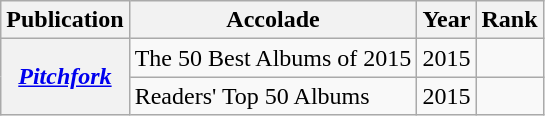<table class="wikitable sortable plainrowheaders">
<tr>
<th>Publication</th>
<th>Accolade</th>
<th>Year</th>
<th>Rank</th>
</tr>
<tr>
<th scope="row" rowspan="2"><em><a href='#'>Pitchfork</a></em></th>
<td>The 50 Best Albums of 2015</td>
<td>2015</td>
<td></td>
</tr>
<tr>
<td>Readers' Top 50 Albums</td>
<td>2015</td>
<td></td>
</tr>
</table>
